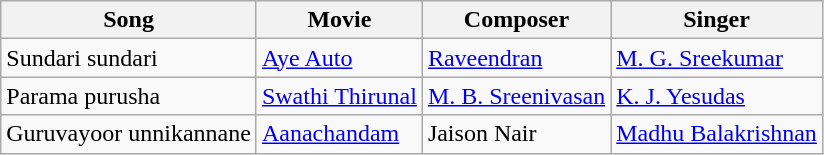<table class="wikitable">
<tr>
<th>Song</th>
<th>Movie</th>
<th>Composer</th>
<th>Singer</th>
</tr>
<tr>
<td>Sundari sundari</td>
<td><a href='#'>Aye Auto</a></td>
<td><a href='#'>Raveendran</a></td>
<td><a href='#'>M. G. Sreekumar</a></td>
</tr>
<tr>
<td>Parama purusha</td>
<td><a href='#'>Swathi Thirunal</a></td>
<td><a href='#'>M. B. Sreenivasan</a></td>
<td><a href='#'>K. J. Yesudas</a></td>
</tr>
<tr>
<td>Guruvayoor unnikannane</td>
<td><a href='#'>Aanachandam</a></td>
<td>Jaison Nair</td>
<td><a href='#'>Madhu Balakrishnan</a></td>
</tr>
</table>
